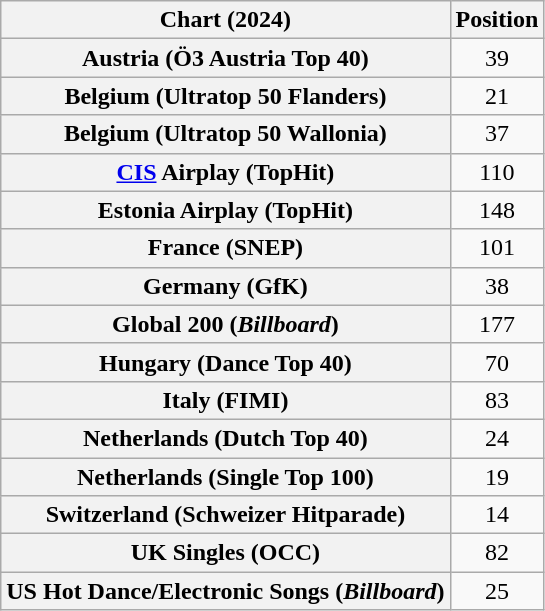<table class="wikitable sortable plainrowheaders" style="text-align:center">
<tr>
<th scope="col">Chart (2024)</th>
<th scope="col">Position</th>
</tr>
<tr>
<th scope="row">Austria (Ö3 Austria Top 40)</th>
<td>39</td>
</tr>
<tr>
<th scope="row">Belgium (Ultratop 50 Flanders)</th>
<td>21</td>
</tr>
<tr>
<th scope="row">Belgium (Ultratop 50 Wallonia)</th>
<td>37</td>
</tr>
<tr>
<th scope="row"><a href='#'>CIS</a> Airplay (TopHit)</th>
<td>110</td>
</tr>
<tr>
<th scope="row">Estonia Airplay (TopHit)</th>
<td>148</td>
</tr>
<tr>
<th scope="row">France (SNEP)</th>
<td>101</td>
</tr>
<tr>
<th scope="row">Germany (GfK)</th>
<td>38</td>
</tr>
<tr>
<th scope="row">Global 200 (<em>Billboard</em>)</th>
<td>177</td>
</tr>
<tr>
<th scope="row">Hungary (Dance Top 40)</th>
<td>70</td>
</tr>
<tr>
<th scope="row">Italy (FIMI)</th>
<td>83</td>
</tr>
<tr>
<th scope="row">Netherlands (Dutch Top 40)</th>
<td>24</td>
</tr>
<tr>
<th scope="row">Netherlands (Single Top 100)</th>
<td>19</td>
</tr>
<tr>
<th scope="row">Switzerland (Schweizer Hitparade)</th>
<td>14</td>
</tr>
<tr>
<th scope="row">UK Singles (OCC)</th>
<td>82</td>
</tr>
<tr>
<th scope="row">US Hot Dance/Electronic Songs (<em>Billboard</em>)</th>
<td>25</td>
</tr>
</table>
